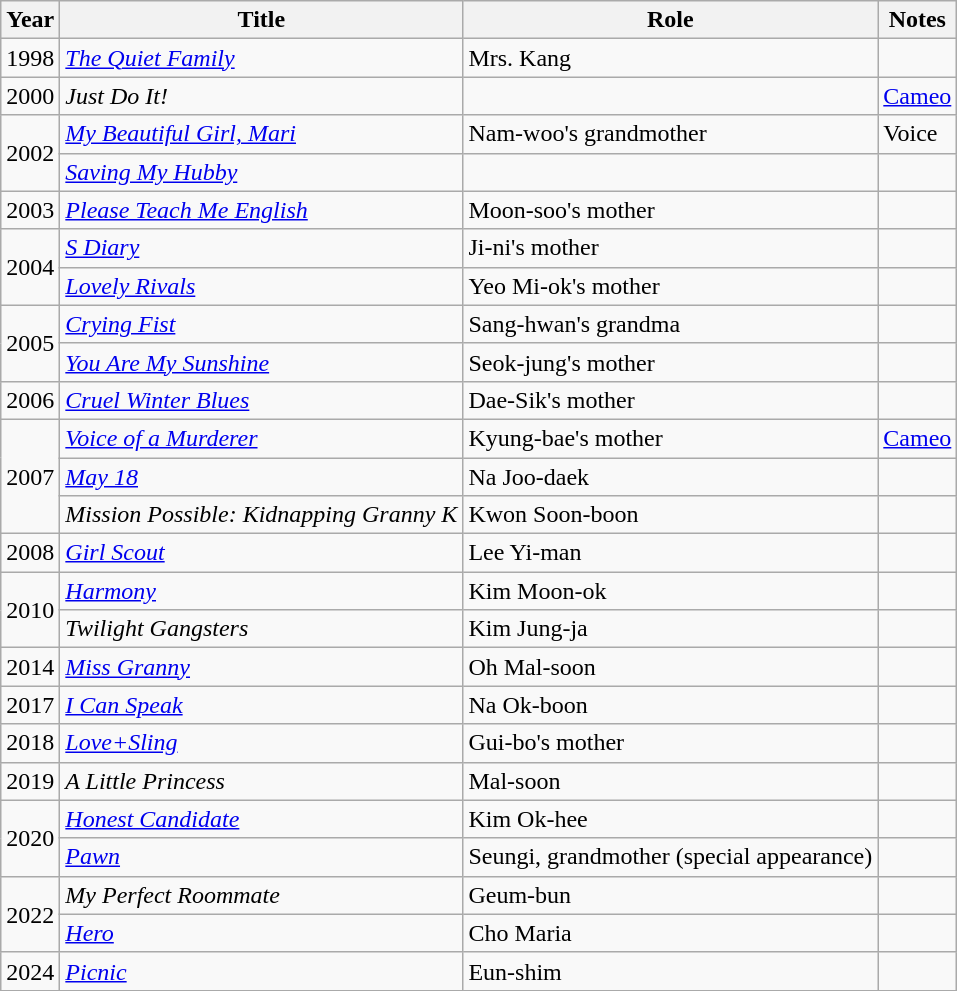<table class="wikitable sortable">
<tr>
<th>Year</th>
<th>Title</th>
<th>Role</th>
<th class="unsortable">Notes</th>
</tr>
<tr>
<td>1998</td>
<td><em><a href='#'>The Quiet Family</a></em></td>
<td>Mrs. Kang</td>
<td></td>
</tr>
<tr>
<td>2000</td>
<td><em>Just Do It!</em></td>
<td></td>
<td><a href='#'>Cameo</a></td>
</tr>
<tr>
<td rowspan="2">2002</td>
<td><em><a href='#'>My Beautiful Girl, Mari</a></em></td>
<td>Nam-woo's grandmother</td>
<td>Voice</td>
</tr>
<tr>
<td><em><a href='#'>Saving My Hubby</a></em></td>
<td></td>
<td></td>
</tr>
<tr>
<td>2003</td>
<td><em><a href='#'>Please Teach Me English</a></em></td>
<td>Moon-soo's mother</td>
<td></td>
</tr>
<tr>
<td rowspan="2">2004</td>
<td><em><a href='#'>S Diary</a></em></td>
<td>Ji-ni's mother</td>
<td></td>
</tr>
<tr>
<td><em><a href='#'>Lovely Rivals</a></em></td>
<td>Yeo Mi-ok's mother</td>
<td></td>
</tr>
<tr>
<td rowspan="2">2005</td>
<td><em><a href='#'>Crying Fist</a></em></td>
<td>Sang-hwan's grandma</td>
<td></td>
</tr>
<tr>
<td><em><a href='#'>You Are My Sunshine</a></em></td>
<td>Seok-jung's mother</td>
<td></td>
</tr>
<tr>
<td>2006</td>
<td><em><a href='#'>Cruel Winter Blues</a></em></td>
<td>Dae-Sik's mother</td>
<td></td>
</tr>
<tr>
<td rowspan="3">2007</td>
<td><em><a href='#'>Voice of a Murderer</a></em></td>
<td>Kyung-bae's mother</td>
<td><a href='#'>Cameo</a></td>
</tr>
<tr>
<td><em><a href='#'>May 18</a></em></td>
<td>Na Joo-daek</td>
<td></td>
</tr>
<tr>
<td><em>Mission Possible: Kidnapping Granny K</em></td>
<td>Kwon Soon-boon</td>
<td></td>
</tr>
<tr>
<td>2008</td>
<td><em><a href='#'>Girl Scout</a></em></td>
<td>Lee Yi-man</td>
<td></td>
</tr>
<tr>
<td rowspan="2">2010</td>
<td><em><a href='#'>Harmony</a></em></td>
<td>Kim Moon-ok</td>
<td></td>
</tr>
<tr>
<td><em>Twilight Gangsters</em></td>
<td>Kim Jung-ja</td>
<td></td>
</tr>
<tr>
<td>2014</td>
<td><em><a href='#'>Miss Granny</a></em></td>
<td>Oh Mal-soon</td>
<td></td>
</tr>
<tr>
<td>2017</td>
<td><em><a href='#'>I Can Speak</a></em></td>
<td>Na Ok-boon</td>
<td></td>
</tr>
<tr>
<td>2018</td>
<td><em><a href='#'>Love+Sling</a></em></td>
<td>Gui-bo's mother</td>
<td></td>
</tr>
<tr>
<td>2019</td>
<td><em>A Little Princess</em></td>
<td>Mal-soon</td>
<td></td>
</tr>
<tr>
<td rowspan="2">2020</td>
<td><em><a href='#'>Honest Candidate</a> </em></td>
<td>Kim Ok-hee</td>
<td></td>
</tr>
<tr>
<td><em><a href='#'>Pawn</a></em></td>
<td>Seungi, grandmother (special appearance)</td>
<td></td>
</tr>
<tr>
<td rowspan=2>2022</td>
<td><em>My Perfect Roommate</em></td>
<td>Geum-bun</td>
<td></td>
</tr>
<tr>
<td><em><a href='#'>Hero</a></em></td>
<td>Cho Maria</td>
<td></td>
</tr>
<tr>
<td>2024</td>
<td><em><a href='#'>Picnic</a></em></td>
<td>Eun-shim</td>
<td></td>
</tr>
<tr>
</tr>
</table>
